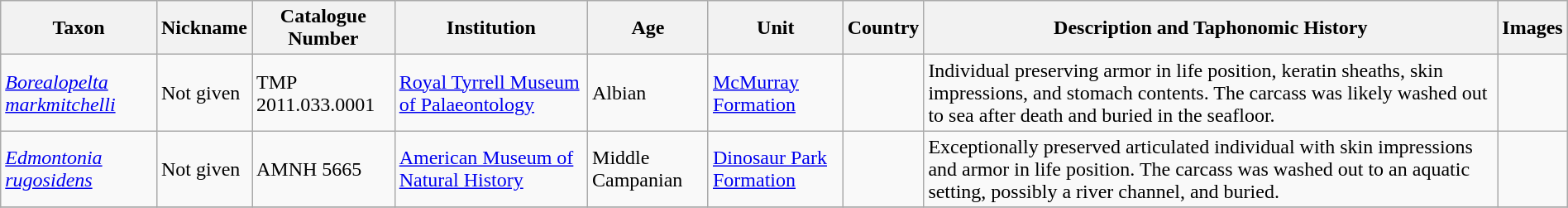<table class="wikitable sortable" align="center" width="100%">
<tr>
<th>Taxon</th>
<th>Nickname</th>
<th>Catalogue Number</th>
<th>Institution</th>
<th>Age</th>
<th>Unit</th>
<th>Country</th>
<th>Description and Taphonomic History</th>
<th>Images</th>
</tr>
<tr>
<td><em><a href='#'>Borealopelta markmitchelli</a></em></td>
<td>Not given</td>
<td>TMP 2011.033.0001</td>
<td><a href='#'>Royal Tyrrell Museum of Palaeontology</a></td>
<td>Albian</td>
<td><a href='#'>McMurray Formation</a></td>
<td></td>
<td>Individual preserving armor in life position, keratin sheaths, skin impressions, and stomach contents. The carcass was likely washed out to sea after death and buried in the seafloor.</td>
<td></td>
</tr>
<tr>
<td><em><a href='#'>Edmontonia rugosidens</a></em></td>
<td>Not given</td>
<td>AMNH 5665</td>
<td><a href='#'>American Museum of Natural History</a></td>
<td>Middle Campanian</td>
<td><a href='#'>Dinosaur Park Formation</a></td>
<td></td>
<td>Exceptionally preserved articulated individual with skin impressions and armor in life position. The carcass was washed out to an aquatic setting, possibly a river channel, and buried.</td>
<td></td>
</tr>
<tr>
</tr>
</table>
